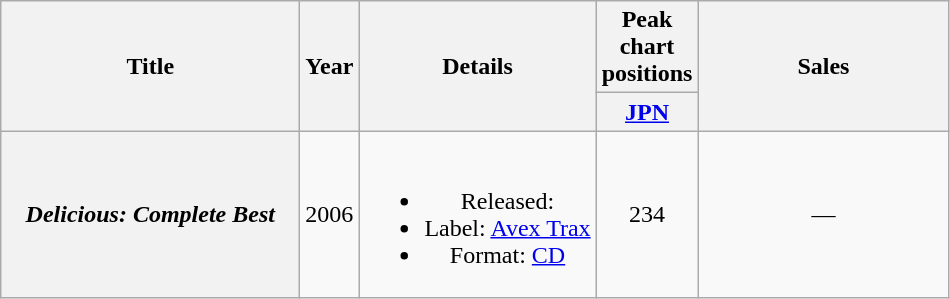<table class="wikitable plainrowheaders" style="text-align:center;">
<tr>
<th rowspan="2" style="width:12em;">Title</th>
<th rowspan="2">Year</th>
<th rowspan="2">Details</th>
<th colspan="1">Peak chart positions</th>
<th rowspan="2" style="width:10em;">Sales</th>
</tr>
<tr>
<th width="30"><a href='#'>JPN</a></th>
</tr>
<tr>
<th scope="row"><em>Delicious: Complete Best</em></th>
<td>2006</td>
<td><br><ul><li>Released: </li><li>Label: <a href='#'>Avex Trax</a></li><li>Format: <a href='#'>CD</a></li></ul></td>
<td>234</td>
<td>—</td>
</tr>
</table>
